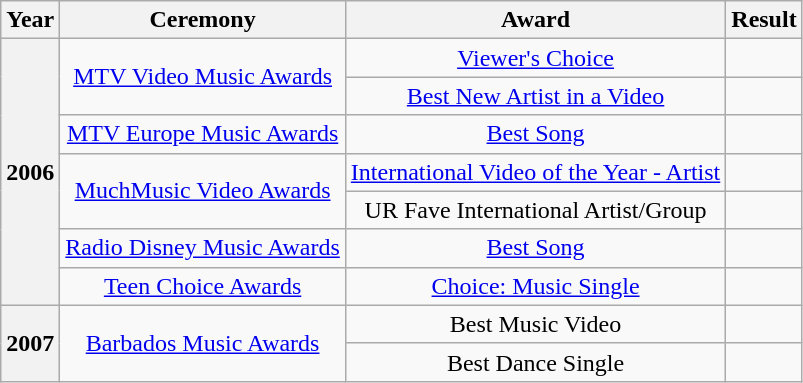<table class="wikitable plainrowheaders" style="text-align:center;">
<tr>
<th scope="col">Year</th>
<th scope="col">Ceremony</th>
<th scope="col">Award</th>
<th scope="col">Result</th>
</tr>
<tr>
<th scope="row" rowspan="7">2006</th>
<td scope rowspan="2"><a href='#'>MTV Video Music Awards</a></td>
<td><a href='#'>Viewer's Choice</a></td>
<td></td>
</tr>
<tr>
<td><a href='#'>Best New Artist in a Video</a></td>
<td></td>
</tr>
<tr>
<td><a href='#'>MTV Europe Music Awards</a></td>
<td><a href='#'>Best Song</a></td>
<td></td>
</tr>
<tr>
<td scope rowspan="2"><a href='#'>MuchMusic Video Awards</a></td>
<td><a href='#'>International Video of the Year - Artist</a></td>
<td></td>
</tr>
<tr>
<td>UR Fave International Artist/Group</td>
<td></td>
</tr>
<tr>
<td><a href='#'>Radio Disney Music Awards</a></td>
<td><a href='#'>Best Song</a></td>
<td></td>
</tr>
<tr>
<td><a href='#'>Teen Choice Awards</a></td>
<td><a href='#'>Choice: Music Single</a></td>
<td></td>
</tr>
<tr>
<th scope="row" rowspan="2">2007</th>
<td scope rowspan="2"><a href='#'>Barbados Music Awards</a></td>
<td>Best Music Video</td>
<td></td>
</tr>
<tr>
<td>Best Dance Single</td>
<td></td>
</tr>
</table>
